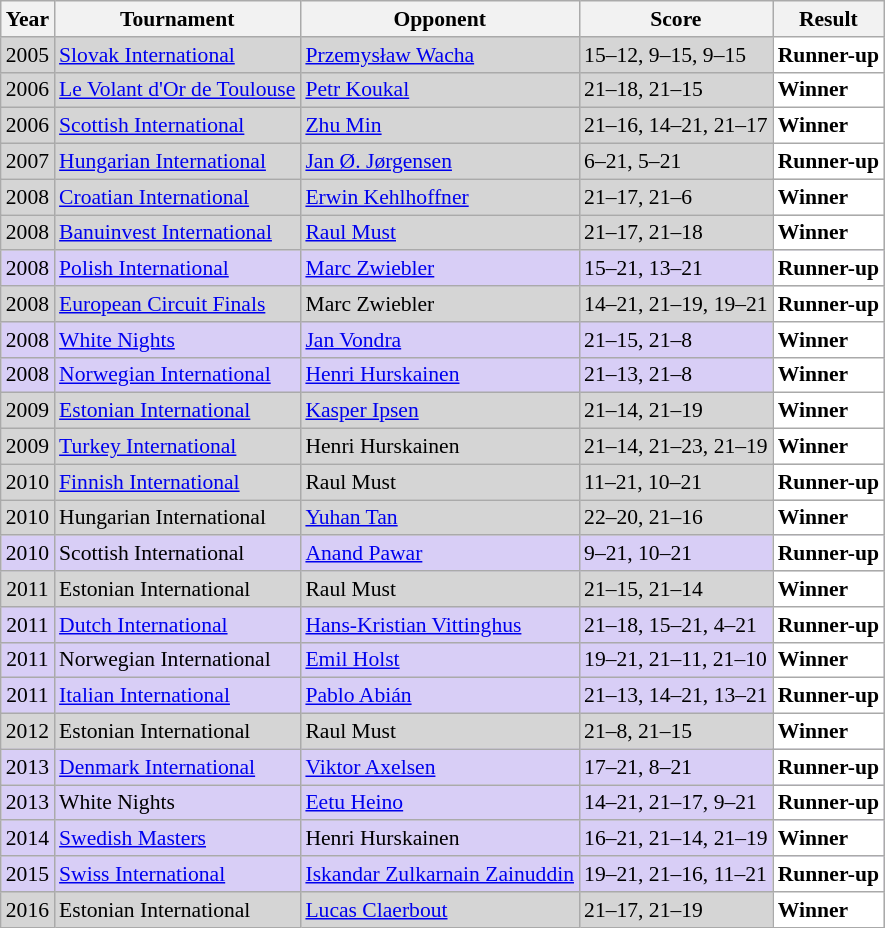<table class="sortable wikitable" style="font-size: 90%;">
<tr>
<th>Year</th>
<th>Tournament</th>
<th>Opponent</th>
<th>Score</th>
<th>Result</th>
</tr>
<tr style="background:#D5D5D5">
<td align="center">2005</td>
<td align="left"><a href='#'>Slovak International</a></td>
<td align="left"> <a href='#'>Przemysław Wacha</a></td>
<td align="left">15–12, 9–15, 9–15</td>
<td style="text-align:left; background:white"> <strong>Runner-up</strong></td>
</tr>
<tr style="background:#D5D5D5">
<td align="center">2006</td>
<td align="left"><a href='#'>Le Volant d'Or de Toulouse</a></td>
<td align="left"> <a href='#'>Petr Koukal</a></td>
<td align="left">21–18, 21–15</td>
<td style="text-align:left; background:white"> <strong>Winner</strong></td>
</tr>
<tr style="background:#D5D5D5">
<td align="center">2006</td>
<td align="left"><a href='#'>Scottish International</a></td>
<td align="left"> <a href='#'>Zhu Min</a></td>
<td align="left">21–16, 14–21, 21–17</td>
<td style="text-align:left; background:white"> <strong>Winner</strong></td>
</tr>
<tr style="background:#D5D5D5">
<td align="center">2007</td>
<td align="left"><a href='#'>Hungarian International</a></td>
<td align="left"> <a href='#'>Jan Ø. Jørgensen</a></td>
<td align="left">6–21, 5–21</td>
<td style="text-align:left; background:white"> <strong>Runner-up</strong></td>
</tr>
<tr style="background:#D5D5D5">
<td align="center">2008</td>
<td align="left"><a href='#'>Croatian International</a></td>
<td align="left"> <a href='#'>Erwin Kehlhoffner</a></td>
<td align="left">21–17, 21–6</td>
<td style="text-align:left; background:white"> <strong>Winner</strong></td>
</tr>
<tr style="background:#D5D5D5">
<td align="center">2008</td>
<td align="left"><a href='#'>Banuinvest International</a></td>
<td align="left"> <a href='#'>Raul Must</a></td>
<td align="left">21–17, 21–18</td>
<td style="text-align:left; background:white"> <strong>Winner</strong></td>
</tr>
<tr style="background:#D8CEF6">
<td align="center">2008</td>
<td align="left"><a href='#'>Polish International</a></td>
<td align="left"> <a href='#'>Marc Zwiebler</a></td>
<td align="left">15–21, 13–21</td>
<td style="text-align:left; background:white"> <strong>Runner-up</strong></td>
</tr>
<tr style="background:#D5D5D5">
<td align="center">2008</td>
<td align="left"><a href='#'>European Circuit Finals</a></td>
<td align="left"> Marc Zwiebler</td>
<td align="left">14–21, 21–19, 19–21</td>
<td style="text-align:left; background:white"> <strong>Runner-up</strong></td>
</tr>
<tr style="background:#D8CEF6">
<td align="center">2008</td>
<td align="left"><a href='#'>White Nights</a></td>
<td align="left"> <a href='#'>Jan Vondra</a></td>
<td align="left">21–15, 21–8</td>
<td style="text-align:left; background:white"> <strong>Winner</strong></td>
</tr>
<tr style="background:#D8CEF6">
<td align="center">2008</td>
<td align="left"><a href='#'>Norwegian International</a></td>
<td align="left"> <a href='#'>Henri Hurskainen</a></td>
<td align="left">21–13, 21–8</td>
<td style="text-align:left; background:white"> <strong>Winner</strong></td>
</tr>
<tr style="background:#D5D5D5">
<td align="center">2009</td>
<td align="left"><a href='#'>Estonian International</a></td>
<td align="left"> <a href='#'>Kasper Ipsen</a></td>
<td align="left">21–14, 21–19</td>
<td style="text-align:left; background:white"> <strong>Winner</strong></td>
</tr>
<tr style="background:#D5D5D5">
<td align="center">2009</td>
<td align="left"><a href='#'>Turkey International</a></td>
<td align="left"> Henri Hurskainen</td>
<td align="left">21–14, 21–23, 21–19</td>
<td style="text-align:left; background:white"> <strong>Winner</strong></td>
</tr>
<tr style="background:#D5D5D5">
<td align="center">2010</td>
<td align="left"><a href='#'>Finnish International</a></td>
<td align="left"> Raul Must</td>
<td align="left">11–21, 10–21</td>
<td style="text-align:left; background:white"> <strong>Runner-up</strong></td>
</tr>
<tr style="background:#D5D5D5">
<td align="center">2010</td>
<td align="left">Hungarian International</td>
<td align="left"> <a href='#'>Yuhan Tan</a></td>
<td align="left">22–20, 21–16</td>
<td style="text-align:left; background:white"> <strong>Winner</strong></td>
</tr>
<tr style="background:#D8CEF6">
<td align="center">2010</td>
<td align="left">Scottish International</td>
<td align="left"> <a href='#'>Anand Pawar</a></td>
<td align="left">9–21, 10–21</td>
<td style="text-align:left; background:white"> <strong>Runner-up</strong></td>
</tr>
<tr style="background:#D5D5D5">
<td align="center">2011</td>
<td align="left">Estonian International</td>
<td align="left"> Raul Must</td>
<td align="left">21–15, 21–14</td>
<td style="text-align:left; background:white"> <strong>Winner</strong></td>
</tr>
<tr style="background:#D8CEF6">
<td align="center">2011</td>
<td align="left"><a href='#'>Dutch International</a></td>
<td align="left"> <a href='#'>Hans-Kristian Vittinghus</a></td>
<td align="left">21–18, 15–21, 4–21</td>
<td style="text-align:left; background:white"> <strong>Runner-up</strong></td>
</tr>
<tr style="background:#D8CEF6">
<td align="center">2011</td>
<td align="left">Norwegian International</td>
<td align="left"> <a href='#'>Emil Holst</a></td>
<td align="left">19–21, 21–11, 21–10</td>
<td style="text-align:left; background:white"> <strong>Winner</strong></td>
</tr>
<tr style="background:#D8CEF6">
<td align="center">2011</td>
<td align="left"><a href='#'>Italian International</a></td>
<td align="left"> <a href='#'>Pablo Abián</a></td>
<td align="left">21–13, 14–21, 13–21</td>
<td style="text-align:left; background:white"> <strong>Runner-up</strong></td>
</tr>
<tr style="background:#D5D5D5">
<td align="center">2012</td>
<td align="left">Estonian International</td>
<td align="left"> Raul Must</td>
<td align="left">21–8, 21–15</td>
<td style="text-align:left; background:white"> <strong>Winner</strong></td>
</tr>
<tr style="background:#D8CEF6">
<td align="center">2013</td>
<td align="left"><a href='#'>Denmark International</a></td>
<td align="left"> <a href='#'>Viktor Axelsen</a></td>
<td align="left">17–21, 8–21</td>
<td style="text-align:left; background:white"> <strong>Runner-up</strong></td>
</tr>
<tr style="background:#D8CEF6">
<td align="center">2013</td>
<td align="left">White Nights</td>
<td align="left"> <a href='#'>Eetu Heino</a></td>
<td align="left">14–21, 21–17, 9–21</td>
<td style="text-align:left; background:white"> <strong>Runner-up</strong></td>
</tr>
<tr style="background:#D8CEF6">
<td align="center">2014</td>
<td align="left"><a href='#'>Swedish Masters</a></td>
<td align="left"> Henri Hurskainen</td>
<td align="left">16–21, 21–14, 21–19</td>
<td style="text-align:left; background:white"> <strong>Winner</strong></td>
</tr>
<tr style="background:#D8CEF6">
<td align="center">2015</td>
<td align="left"><a href='#'>Swiss International</a></td>
<td align="left"> <a href='#'>Iskandar Zulkarnain Zainuddin</a></td>
<td align="left">19–21, 21–16, 11–21</td>
<td style="text-align:left; background:white"> <strong>Runner-up</strong></td>
</tr>
<tr style="background:#D5D5D5">
<td align="center">2016</td>
<td align="left">Estonian International</td>
<td align="left"> <a href='#'>Lucas Claerbout</a></td>
<td align="left">21–17, 21–19</td>
<td style="text-align:left; background:white"> <strong>Winner</strong></td>
</tr>
</table>
